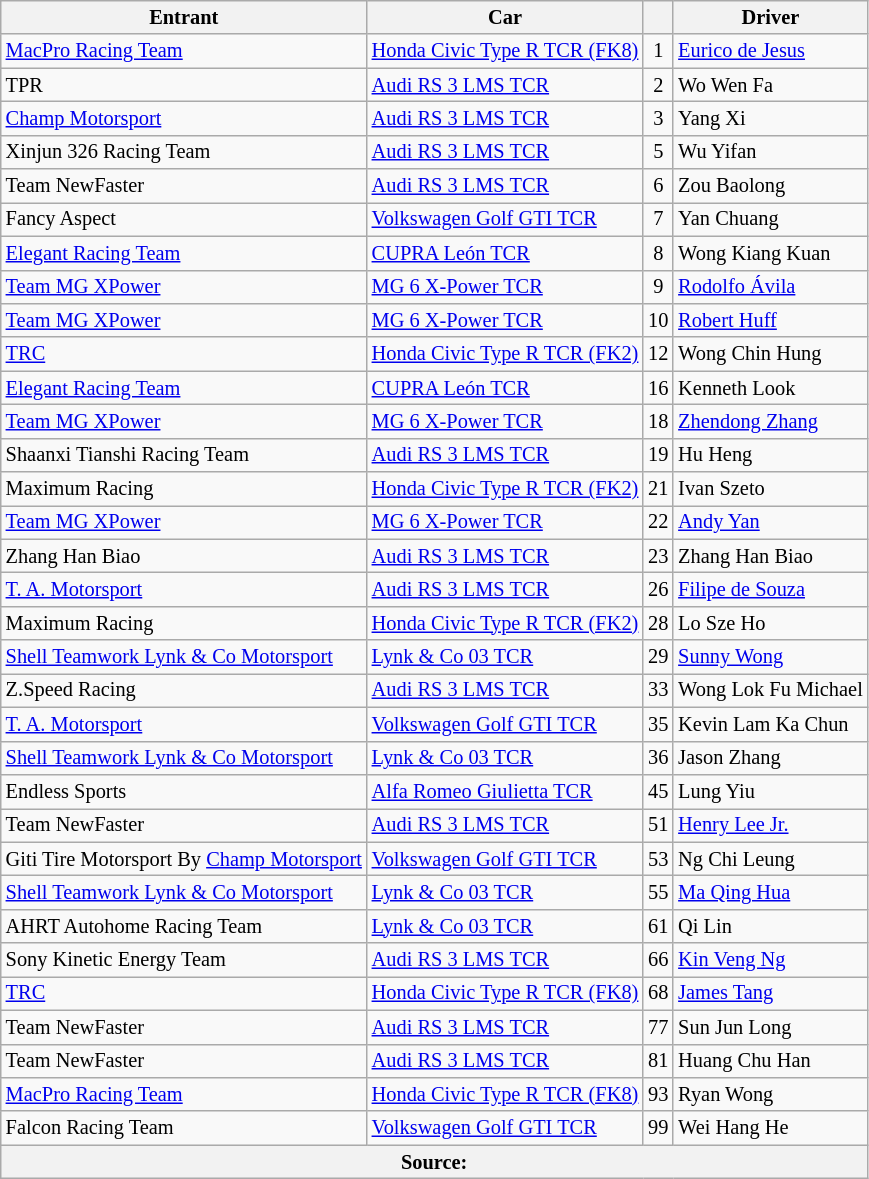<table class="wikitable" style="font-size: 85%;">
<tr>
<th>Entrant</th>
<th>Car</th>
<th></th>
<th>Driver</th>
</tr>
<tr>
<td> <a href='#'>MacPro Racing Team</a></td>
<td><a href='#'>Honda Civic Type R TCR (FK8)</a></td>
<td align=center>1</td>
<td> <a href='#'>Eurico de Jesus</a></td>
</tr>
<tr>
<td> TPR</td>
<td><a href='#'>Audi RS 3 LMS TCR</a></td>
<td align=center>2</td>
<td> Wo Wen Fa</td>
</tr>
<tr>
<td> <a href='#'>Champ Motorsport</a></td>
<td><a href='#'>Audi RS 3 LMS TCR</a></td>
<td align=center>3</td>
<td> Yang Xi</td>
</tr>
<tr>
<td> Xinjun 326 Racing Team</td>
<td><a href='#'>Audi RS 3 LMS TCR</a></td>
<td align=center>5</td>
<td> Wu Yifan</td>
</tr>
<tr>
<td> Team NewFaster</td>
<td><a href='#'>Audi RS 3 LMS TCR</a></td>
<td align=center>6</td>
<td> Zou Baolong</td>
</tr>
<tr>
<td> Fancy Aspect</td>
<td><a href='#'>Volkswagen Golf GTI TCR</a></td>
<td align=center>7</td>
<td> Yan Chuang</td>
</tr>
<tr>
<td> <a href='#'>Elegant Racing Team</a></td>
<td><a href='#'>CUPRA León TCR</a></td>
<td align=center>8</td>
<td> Wong Kiang Kuan</td>
</tr>
<tr>
<td> <a href='#'>Team MG XPower</a></td>
<td><a href='#'>MG 6 X-Power TCR</a></td>
<td align=center>9</td>
<td> <a href='#'>Rodolfo Ávila</a></td>
</tr>
<tr>
<td> <a href='#'>Team MG XPower</a></td>
<td><a href='#'>MG 6 X-Power TCR</a></td>
<td align=center>10</td>
<td> <a href='#'>Robert Huff</a></td>
</tr>
<tr>
<td> <a href='#'>TRC</a></td>
<td><a href='#'>Honda Civic Type R TCR (FK2)</a></td>
<td align=center>12</td>
<td> Wong Chin Hung</td>
</tr>
<tr>
<td> <a href='#'>Elegant Racing Team</a></td>
<td><a href='#'>CUPRA León TCR</a></td>
<td align=center>16</td>
<td> Kenneth Look</td>
</tr>
<tr>
<td> <a href='#'>Team MG XPower</a></td>
<td><a href='#'>MG 6 X-Power TCR</a></td>
<td align=center>18</td>
<td> <a href='#'>Zhendong Zhang</a></td>
</tr>
<tr>
<td> Shaanxi Tianshi Racing Team</td>
<td><a href='#'>Audi RS 3 LMS TCR</a></td>
<td align=center>19</td>
<td> Hu Heng</td>
</tr>
<tr>
<td> Maximum Racing</td>
<td><a href='#'>Honda Civic Type R TCR (FK2)</a></td>
<td align=center>21</td>
<td> Ivan Szeto</td>
</tr>
<tr>
<td> <a href='#'>Team MG XPower</a></td>
<td><a href='#'>MG 6 X-Power TCR</a></td>
<td align=center>22</td>
<td> <a href='#'>Andy Yan</a></td>
</tr>
<tr>
<td> Zhang Han Biao</td>
<td><a href='#'>Audi RS 3 LMS TCR</a></td>
<td align=center>23</td>
<td> Zhang Han Biao</td>
</tr>
<tr>
<td> <a href='#'>T. A. Motorsport</a></td>
<td><a href='#'>Audi RS 3 LMS TCR</a></td>
<td align=center>26</td>
<td> <a href='#'>Filipe de Souza</a></td>
</tr>
<tr>
<td> Maximum Racing</td>
<td><a href='#'>Honda Civic Type R TCR (FK2)</a></td>
<td align=center>28</td>
<td> Lo Sze Ho</td>
</tr>
<tr>
<td> <a href='#'>Shell Teamwork Lynk & Co Motorsport</a></td>
<td><a href='#'>Lynk & Co 03 TCR</a></td>
<td align=center>29</td>
<td> <a href='#'>Sunny Wong</a></td>
</tr>
<tr>
<td> Z.Speed Racing</td>
<td><a href='#'>Audi RS 3 LMS TCR</a></td>
<td align=center>33</td>
<td> Wong Lok Fu Michael</td>
</tr>
<tr>
<td> <a href='#'>T. A. Motorsport</a></td>
<td><a href='#'>Volkswagen Golf GTI TCR</a></td>
<td align=center>35</td>
<td> Kevin Lam Ka Chun</td>
</tr>
<tr>
<td> <a href='#'>Shell Teamwork Lynk & Co Motorsport</a></td>
<td><a href='#'>Lynk & Co 03 TCR</a></td>
<td align=center>36</td>
<td> Jason Zhang</td>
</tr>
<tr>
<td> Endless Sports</td>
<td><a href='#'>Alfa Romeo Giulietta TCR</a></td>
<td align=center>45</td>
<td> Lung Yiu</td>
</tr>
<tr>
<td> Team NewFaster</td>
<td><a href='#'>Audi RS 3 LMS TCR</a></td>
<td align=center>51</td>
<td> <a href='#'>Henry Lee Jr.</a></td>
</tr>
<tr>
<td> Giti Tire Motorsport By <a href='#'>Champ Motorsport</a></td>
<td><a href='#'>Volkswagen Golf GTI TCR</a></td>
<td align=center>53</td>
<td> Ng Chi Leung</td>
</tr>
<tr>
<td> <a href='#'>Shell Teamwork Lynk & Co Motorsport</a></td>
<td><a href='#'>Lynk & Co 03 TCR</a></td>
<td align=center>55</td>
<td> <a href='#'>Ma Qing Hua</a></td>
</tr>
<tr>
<td> AHRT Autohome Racing Team</td>
<td><a href='#'>Lynk & Co 03 TCR</a></td>
<td align=center>61</td>
<td> Qi Lin</td>
</tr>
<tr>
<td> Sony Kinetic Energy Team</td>
<td><a href='#'>Audi RS 3 LMS TCR</a></td>
<td align=center>66</td>
<td> <a href='#'>Kin Veng Ng</a></td>
</tr>
<tr>
<td> <a href='#'>TRC</a></td>
<td><a href='#'>Honda Civic Type R TCR (FK8)</a></td>
<td align=center>68</td>
<td> <a href='#'>James Tang</a></td>
</tr>
<tr>
<td> Team NewFaster</td>
<td><a href='#'>Audi RS 3 LMS TCR</a></td>
<td align=center>77</td>
<td> Sun Jun Long</td>
</tr>
<tr>
<td> Team NewFaster</td>
<td><a href='#'>Audi RS 3 LMS TCR</a></td>
<td align=center>81</td>
<td> Huang Chu Han</td>
</tr>
<tr>
<td> <a href='#'>MacPro Racing Team</a></td>
<td><a href='#'>Honda Civic Type R TCR (FK8)</a></td>
<td align=center>93</td>
<td> Ryan Wong</td>
</tr>
<tr>
<td> Falcon Racing Team</td>
<td><a href='#'>Volkswagen Golf GTI TCR</a></td>
<td align=center>99</td>
<td> Wei Hang He</td>
</tr>
<tr>
<th colspan=4>Source:</th>
</tr>
</table>
